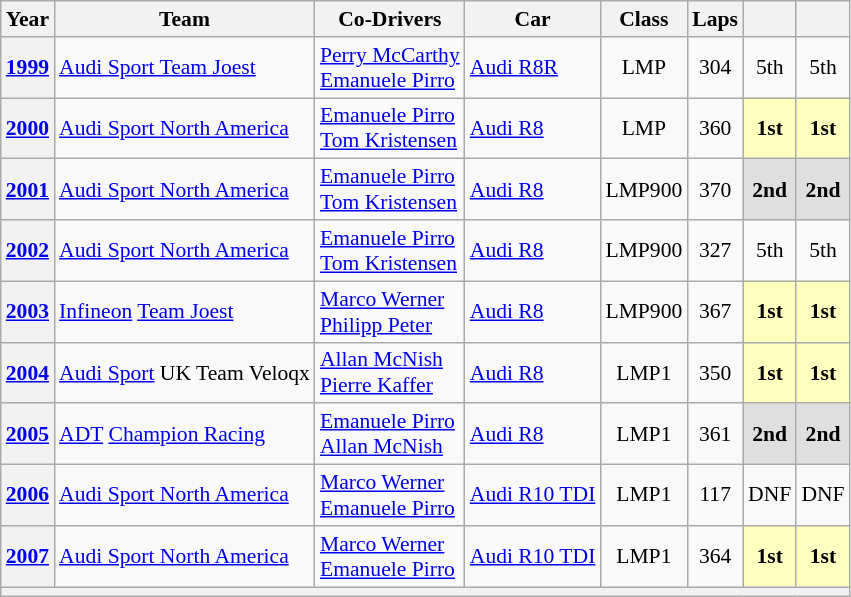<table class="wikitable" style="text-align:center; font-size:90%">
<tr>
<th>Year</th>
<th>Team</th>
<th>Co-Drivers</th>
<th>Car</th>
<th>Class</th>
<th>Laps</th>
<th></th>
<th></th>
</tr>
<tr>
<th><a href='#'>1999</a></th>
<td align="left" nowrap> <a href='#'>Audi Sport Team Joest</a></td>
<td align="left" nowrap> <a href='#'>Perry McCarthy</a><br> <a href='#'>Emanuele Pirro</a></td>
<td align="left" nowrap><a href='#'>Audi R8R</a></td>
<td>LMP</td>
<td>304</td>
<td>5th</td>
<td>5th</td>
</tr>
<tr>
<th><a href='#'>2000</a></th>
<td align="left" nowrap> <a href='#'>Audi Sport North America</a></td>
<td align="left" nowrap> <a href='#'>Emanuele Pirro</a><br> <a href='#'>Tom Kristensen</a></td>
<td align="left" nowrap><a href='#'>Audi R8</a></td>
<td>LMP</td>
<td>360</td>
<td style="background:#FFFFBF;"><strong>1st</strong></td>
<td style="background:#FFFFBF;"><strong>1st</strong></td>
</tr>
<tr>
<th><a href='#'>2001</a></th>
<td align="left" nowrap> <a href='#'>Audi Sport North America</a></td>
<td align="left" nowrap> <a href='#'>Emanuele Pirro</a><br> <a href='#'>Tom Kristensen</a></td>
<td align="left" nowrap><a href='#'>Audi R8</a></td>
<td>LMP900</td>
<td>370</td>
<td style="background:#DFDFDF;"><strong>2nd</strong></td>
<td style="background:#DFDFDF;"><strong>2nd</strong></td>
</tr>
<tr>
<th><a href='#'>2002</a></th>
<td align="left" nowrap> <a href='#'>Audi Sport North America</a></td>
<td align="left" nowrap> <a href='#'>Emanuele Pirro</a><br> <a href='#'>Tom Kristensen</a></td>
<td align="left" nowrap><a href='#'>Audi R8</a></td>
<td>LMP900</td>
<td>327</td>
<td>5th</td>
<td>5th</td>
</tr>
<tr>
<th><a href='#'>2003</a></th>
<td align="left" nowrap> <a href='#'>Infineon</a> <a href='#'>Team Joest</a></td>
<td align="left" nowrap> <a href='#'>Marco Werner</a><br> <a href='#'>Philipp Peter</a></td>
<td align="left" nowrap><a href='#'>Audi R8</a></td>
<td>LMP900</td>
<td>367</td>
<td style="background:#FFFFBF;"><strong>1st</strong></td>
<td style="background:#FFFFBF;"><strong>1st</strong></td>
</tr>
<tr>
<th><a href='#'>2004</a></th>
<td align="left" nowrap> <a href='#'>Audi Sport</a> UK Team Veloqx</td>
<td align="left" nowrap> <a href='#'>Allan McNish</a><br> <a href='#'>Pierre Kaffer</a></td>
<td align="left" nowrap><a href='#'>Audi R8</a></td>
<td>LMP1</td>
<td>350</td>
<td style="background:#FFFFBF;"><strong>1st</strong></td>
<td style="background:#FFFFBF;"><strong>1st</strong></td>
</tr>
<tr>
<th><a href='#'>2005</a></th>
<td align="left" nowrap> <a href='#'>ADT</a> <a href='#'>Champion Racing</a></td>
<td align="left" nowrap> <a href='#'>Emanuele Pirro</a><br> <a href='#'>Allan McNish</a></td>
<td align="left" nowrap><a href='#'>Audi R8</a></td>
<td>LMP1</td>
<td>361</td>
<td style="background:#DFDFDF;"><strong>2nd</strong></td>
<td style="background:#DFDFDF;"><strong>2nd</strong></td>
</tr>
<tr>
<th><a href='#'>2006</a></th>
<td align="left" nowrap> <a href='#'>Audi Sport North America</a></td>
<td align="left" nowrap> <a href='#'>Marco Werner</a><br> <a href='#'>Emanuele Pirro</a></td>
<td align="left" nowrap><a href='#'>Audi R10 TDI</a></td>
<td>LMP1</td>
<td>117</td>
<td>DNF</td>
<td>DNF</td>
</tr>
<tr>
<th><a href='#'>2007</a></th>
<td align="left" nowrap> <a href='#'>Audi Sport North America</a></td>
<td align="left" nowrap> <a href='#'>Marco Werner</a><br> <a href='#'>Emanuele Pirro</a></td>
<td align="left" nowrap><a href='#'>Audi R10 TDI</a></td>
<td>LMP1</td>
<td>364</td>
<td style="background:#FFFFBF;"><strong>1st</strong></td>
<td style="background:#FFFFBF;"><strong>1st</strong></td>
</tr>
<tr>
<th colspan="8"></th>
</tr>
</table>
